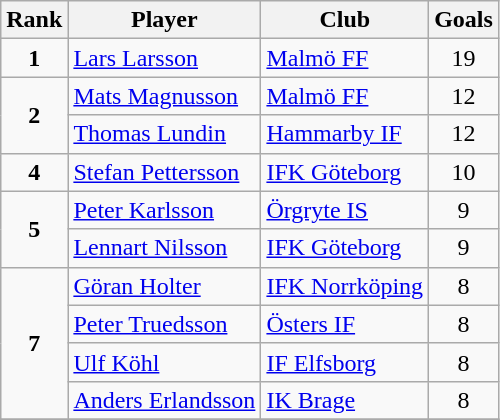<table class="wikitable" style="text-align:center">
<tr>
<th>Rank</th>
<th>Player</th>
<th>Club</th>
<th>Goals</th>
</tr>
<tr>
<td rowspan="1"><strong>1</strong></td>
<td align="left"> <a href='#'>Lars Larsson</a></td>
<td align="left"><a href='#'>Malmö FF</a></td>
<td>19</td>
</tr>
<tr>
<td rowspan="2"><strong>2</strong></td>
<td align="left"> <a href='#'>Mats Magnusson</a></td>
<td align="left"><a href='#'>Malmö FF</a></td>
<td>12</td>
</tr>
<tr>
<td align="left"> <a href='#'>Thomas Lundin</a></td>
<td align="left"><a href='#'>Hammarby IF</a></td>
<td>12</td>
</tr>
<tr>
<td rowspan="1"><strong>4</strong></td>
<td align="left"> <a href='#'>Stefan Pettersson</a></td>
<td align="left"><a href='#'>IFK Göteborg</a></td>
<td>10</td>
</tr>
<tr>
<td rowspan="2"><strong>5</strong></td>
<td align="left"> <a href='#'>Peter Karlsson</a></td>
<td align="left"><a href='#'>Örgryte IS</a></td>
<td>9</td>
</tr>
<tr>
<td align="left"> <a href='#'>Lennart Nilsson</a></td>
<td align="left"><a href='#'>IFK Göteborg</a></td>
<td>9</td>
</tr>
<tr>
<td rowspan="4"><strong>7</strong></td>
<td align="left"> <a href='#'>Göran Holter</a></td>
<td align="left"><a href='#'>IFK Norrköping</a></td>
<td>8</td>
</tr>
<tr>
<td align="left"> <a href='#'>Peter Truedsson</a></td>
<td align="left"><a href='#'>Östers IF</a></td>
<td>8</td>
</tr>
<tr>
<td align="left"> <a href='#'>Ulf Köhl</a></td>
<td align="left"><a href='#'>IF Elfsborg</a></td>
<td>8</td>
</tr>
<tr>
<td align="left"> <a href='#'>Anders Erlandsson</a></td>
<td align="left"><a href='#'>IK Brage</a></td>
<td>8</td>
</tr>
<tr>
</tr>
</table>
